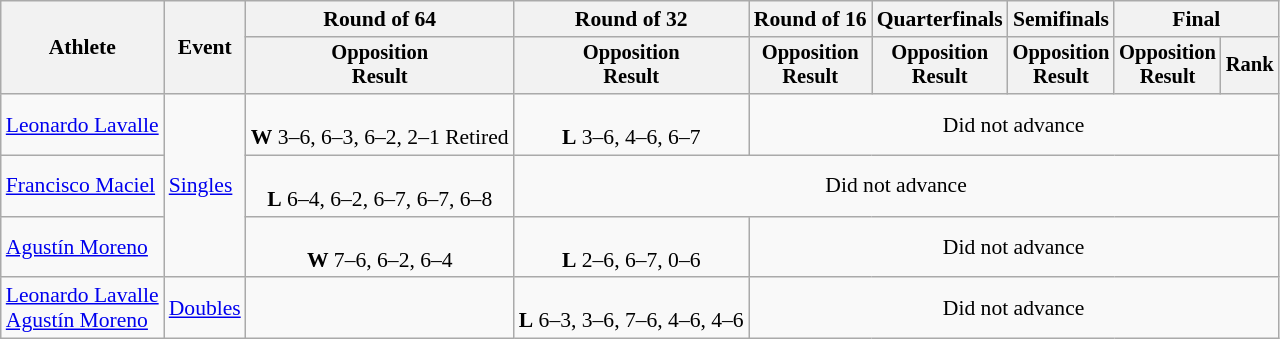<table class="wikitable" style="font-size:90%">
<tr>
<th rowspan="2">Athlete</th>
<th rowspan="2">Event</th>
<th>Round of 64</th>
<th>Round of 32</th>
<th>Round of 16</th>
<th>Quarterfinals</th>
<th>Semifinals</th>
<th colspan=2>Final</th>
</tr>
<tr style="font-size:95%">
<th>Opposition<br>Result</th>
<th>Opposition<br>Result</th>
<th>Opposition<br>Result</th>
<th>Opposition<br>Result</th>
<th>Opposition<br>Result</th>
<th>Opposition<br>Result</th>
<th>Rank</th>
</tr>
<tr align=center>
<td align=left><a href='#'>Leonardo Lavalle</a></td>
<td align=left rowspan=3><a href='#'>Singles</a></td>
<td><br><strong>W</strong> 3–6, 6–3, 6–2, 2–1 Retired</td>
<td><br><strong>L</strong> 3–6, 4–6, 6–7</td>
<td colspan=5>Did not advance</td>
</tr>
<tr align=center>
<td align=left><a href='#'>Francisco Maciel</a></td>
<td><br><strong>L</strong> 6–4, 6–2, 6–7, 6–7, 6–8</td>
<td colspan=6>Did not advance</td>
</tr>
<tr align=center>
<td align=left><a href='#'>Agustín Moreno</a></td>
<td><br><strong>W</strong> 7–6, 6–2, 6–4</td>
<td><br><strong>L</strong> 2–6, 6–7, 0–6</td>
<td colspan=5>Did not advance</td>
</tr>
<tr align=center>
<td align=left><a href='#'>Leonardo Lavalle</a><br><a href='#'>Agustín Moreno</a></td>
<td align=left><a href='#'>Doubles</a></td>
<td></td>
<td><br><strong>L</strong> 6–3, 3–6, 7–6, 4–6, 4–6</td>
<td colspan=5>Did not advance</td>
</tr>
</table>
